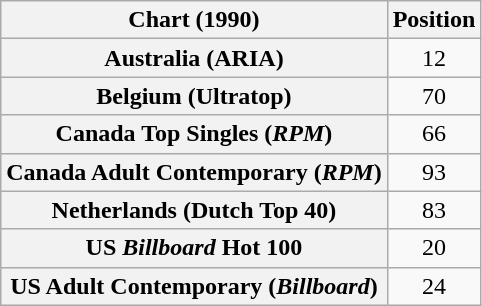<table class="wikitable sortable plainrowheaders" style="text-align:center">
<tr>
<th scope="col">Chart (1990)</th>
<th scope="col">Position</th>
</tr>
<tr>
<th scope="row">Australia (ARIA)</th>
<td align="center">12</td>
</tr>
<tr>
<th scope="row">Belgium (Ultratop)</th>
<td align="center">70</td>
</tr>
<tr>
<th scope="row">Canada Top Singles (<em>RPM</em>)</th>
<td align="center">66</td>
</tr>
<tr>
<th scope="row">Canada Adult Contemporary (<em>RPM</em>)</th>
<td align="center">93</td>
</tr>
<tr>
<th scope="row">Netherlands (Dutch Top 40)</th>
<td align="center">83</td>
</tr>
<tr>
<th scope="row">US <em>Billboard</em> Hot 100</th>
<td align="center">20</td>
</tr>
<tr>
<th scope="row">US Adult Contemporary (<em>Billboard</em>)</th>
<td align="center">24</td>
</tr>
</table>
